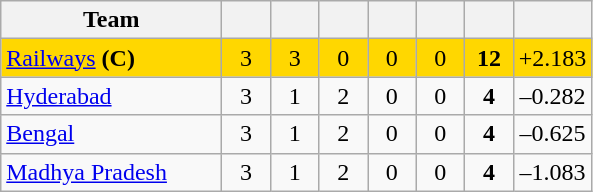<table class="wikitable" style="text-align:center">
<tr>
<th style="width:140px;">Team</th>
<th style="width:25px;"></th>
<th style="width:25px;"></th>
<th style="width:25px;"></th>
<th style="width:25px;"></th>
<th style="width:25px;"></th>
<th style="width:25px;"></th>
<th style="width:40px;"></th>
</tr>
<tr style="background:gold;">
<td style="text-align:left"><a href='#'>Railways</a> <strong>(C)</strong></td>
<td>3</td>
<td>3</td>
<td>0</td>
<td>0</td>
<td>0</td>
<td><strong>12</strong></td>
<td>+2.183</td>
</tr>
<tr>
<td style="text-align:left"><a href='#'>Hyderabad</a></td>
<td>3</td>
<td>1</td>
<td>2</td>
<td>0</td>
<td>0</td>
<td><strong>4</strong></td>
<td>–0.282</td>
</tr>
<tr>
<td style="text-align:left"><a href='#'>Bengal</a></td>
<td>3</td>
<td>1</td>
<td>2</td>
<td>0</td>
<td>0</td>
<td><strong>4</strong></td>
<td>–0.625</td>
</tr>
<tr>
<td style="text-align:left"><a href='#'>Madhya Pradesh</a></td>
<td>3</td>
<td>1</td>
<td>2</td>
<td>0</td>
<td>0</td>
<td><strong>4</strong></td>
<td>–1.083</td>
</tr>
</table>
